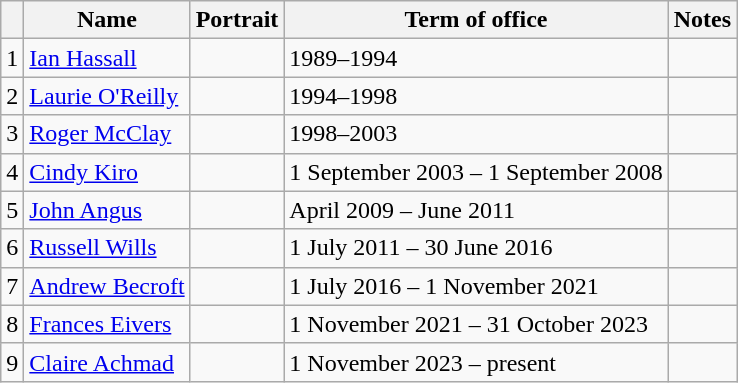<table class="wikitable">
<tr>
<th></th>
<th>Name</th>
<th>Portrait</th>
<th>Term of office</th>
<th>Notes</th>
</tr>
<tr>
<td align=center>1</td>
<td><a href='#'>Ian Hassall</a></td>
<td></td>
<td>1989–1994</td>
<td></td>
</tr>
<tr>
<td align=center>2</td>
<td><a href='#'>Laurie O'Reilly</a></td>
<td></td>
<td>1994–1998</td>
<td></td>
</tr>
<tr>
<td align=center>3</td>
<td><a href='#'>Roger McClay</a></td>
<td></td>
<td>1998–2003</td>
<td></td>
</tr>
<tr>
<td align=center>4</td>
<td><a href='#'>Cindy Kiro</a></td>
<td></td>
<td>1 September 2003 – 1 September 2008</td>
<td></td>
</tr>
<tr>
<td align=center>5</td>
<td><a href='#'>John Angus</a></td>
<td></td>
<td>April 2009 – June 2011</td>
<td></td>
</tr>
<tr>
<td align=center>6</td>
<td><a href='#'>Russell Wills</a></td>
<td></td>
<td>1 July 2011 – 30 June 2016</td>
<td></td>
</tr>
<tr>
<td align=center>7</td>
<td><a href='#'>Andrew Becroft</a></td>
<td></td>
<td>1 July 2016 – 1 November 2021</td>
<td></td>
</tr>
<tr>
<td align=center>8</td>
<td><a href='#'>Frances Eivers</a></td>
<td></td>
<td>1 November 2021 – 31 October 2023</td>
<td></td>
</tr>
<tr>
<td>9</td>
<td><a href='#'>Claire Achmad</a></td>
<td></td>
<td>1 November 2023 – present</td>
<td></td>
</tr>
</table>
